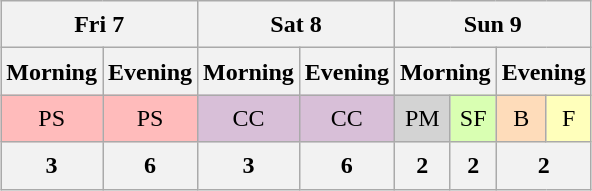<table class="wikitable" style="margin:0.5em auto; line-height:1.5em;">
<tr>
<th colspan="2">Fri 7</th>
<th colspan="2">Sat 8</th>
<th colspan="4">Sun 9</th>
</tr>
<tr>
<th>Morning</th>
<th>Evening</th>
<th>Morning</th>
<th>Evening</th>
<th colspan="2">Morning</th>
<th colspan="2">Evening</th>
</tr>
<tr align=center>
<td style="background-color:#FFBBBB;">PS</td>
<td style="background-color:#FFBBBB;">PS</td>
<td style="background-color:#D8BFD8;">CC</td>
<td style="background-color:#D8BFD8;">CC</td>
<td style="background-color:#D3D3D3;">PM</td>
<td style="background-color:#D9FFB2;">SF</td>
<td style="background-color:#FEDCBA;">B</td>
<td style="background-color:#FFFFBB;">F</td>
</tr>
<tr>
<th>3 </th>
<th>6 </th>
<th>3 </th>
<th>6 </th>
<th>2 </th>
<th>2 </th>
<th colspan="2">2 </th>
</tr>
</table>
